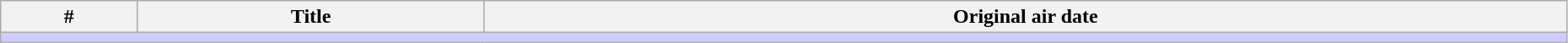<table class="wikitable" style="border: 0px;"  width="98%">
<tr>
<th>#</th>
<th>Title</th>
<th>Original air date</th>
</tr>
<tr>
<td colspan="4" bgcolor="#CCF"></td>
</tr>
<tr>
</tr>
</table>
